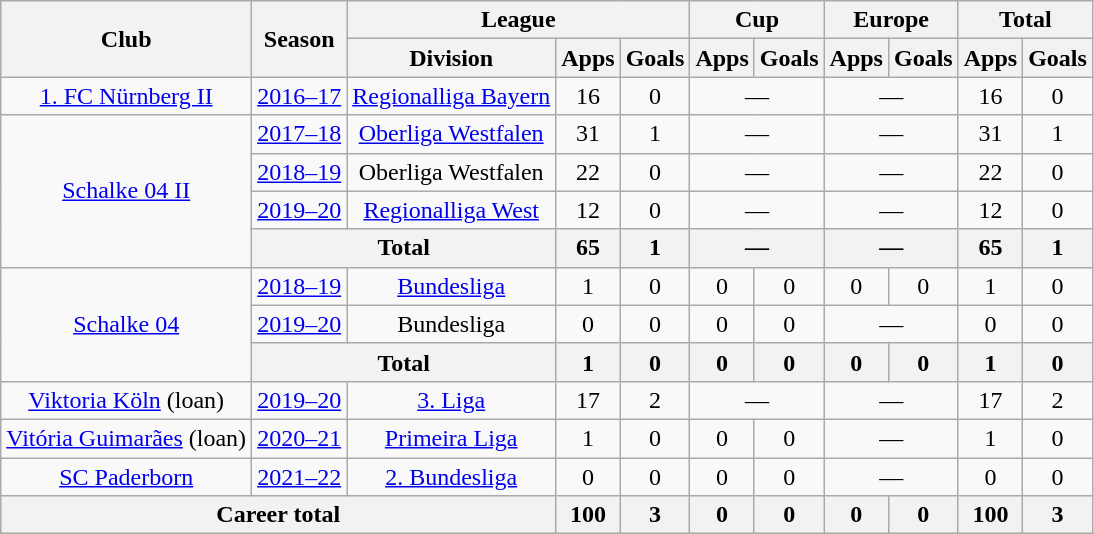<table class="wikitable" style="text-align:center">
<tr>
<th rowspan="2">Club</th>
<th rowspan="2">Season</th>
<th colspan="3">League</th>
<th colspan="2">Cup</th>
<th colspan="2">Europe</th>
<th colspan="2">Total</th>
</tr>
<tr>
<th>Division</th>
<th>Apps</th>
<th>Goals</th>
<th>Apps</th>
<th>Goals</th>
<th>Apps</th>
<th>Goals</th>
<th>Apps</th>
<th>Goals</th>
</tr>
<tr>
<td><a href='#'>1. FC Nürnberg II</a></td>
<td><a href='#'>2016–17</a></td>
<td><a href='#'>Regionalliga Bayern</a></td>
<td>16</td>
<td>0</td>
<td colspan="2">—</td>
<td colspan="2">—</td>
<td>16</td>
<td>0</td>
</tr>
<tr>
<td rowspan="4"><a href='#'>Schalke 04 II</a></td>
<td><a href='#'>2017–18</a></td>
<td><a href='#'>Oberliga Westfalen</a></td>
<td>31</td>
<td>1</td>
<td colspan="2">—</td>
<td colspan="2">—</td>
<td>31</td>
<td>1</td>
</tr>
<tr>
<td><a href='#'>2018–19</a></td>
<td>Oberliga Westfalen</td>
<td>22</td>
<td>0</td>
<td colspan="2">—</td>
<td colspan="2">—</td>
<td>22</td>
<td>0</td>
</tr>
<tr>
<td><a href='#'>2019–20</a></td>
<td><a href='#'>Regionalliga West</a></td>
<td>12</td>
<td>0</td>
<td colspan="2">—</td>
<td colspan="2">—</td>
<td>12</td>
<td>0</td>
</tr>
<tr>
<th colspan="2">Total</th>
<th>65</th>
<th>1</th>
<th colspan="2">—</th>
<th colspan="2">—</th>
<th>65</th>
<th>1</th>
</tr>
<tr>
<td rowspan="3"><a href='#'>Schalke 04</a></td>
<td><a href='#'>2018–19</a></td>
<td><a href='#'>Bundesliga</a></td>
<td>1</td>
<td>0</td>
<td>0</td>
<td>0</td>
<td>0</td>
<td>0</td>
<td>1</td>
<td>0</td>
</tr>
<tr>
<td><a href='#'>2019–20</a></td>
<td>Bundesliga</td>
<td>0</td>
<td>0</td>
<td>0</td>
<td>0</td>
<td colspan="2">—</td>
<td>0</td>
<td>0</td>
</tr>
<tr>
<th colspan="2">Total</th>
<th>1</th>
<th>0</th>
<th>0</th>
<th>0</th>
<th>0</th>
<th>0</th>
<th>1</th>
<th>0</th>
</tr>
<tr>
<td><a href='#'>Viktoria Köln</a> (loan)</td>
<td><a href='#'>2019–20</a></td>
<td><a href='#'>3. Liga</a></td>
<td>17</td>
<td>2</td>
<td colspan="2">—</td>
<td colspan="2">—</td>
<td>17</td>
<td>2</td>
</tr>
<tr>
<td><a href='#'>Vitória Guimarães</a> (loan)</td>
<td><a href='#'>2020–21</a></td>
<td><a href='#'>Primeira Liga</a></td>
<td>1</td>
<td>0</td>
<td>0</td>
<td>0</td>
<td colspan="2">—</td>
<td>1</td>
<td>0</td>
</tr>
<tr>
<td><a href='#'>SC Paderborn</a></td>
<td><a href='#'>2021–22</a></td>
<td><a href='#'>2. Bundesliga</a></td>
<td>0</td>
<td>0</td>
<td>0</td>
<td>0</td>
<td colspan="2">—</td>
<td>0</td>
<td>0</td>
</tr>
<tr>
<th colspan="3">Career total</th>
<th>100</th>
<th>3</th>
<th>0</th>
<th>0</th>
<th>0</th>
<th>0</th>
<th>100</th>
<th>3</th>
</tr>
</table>
